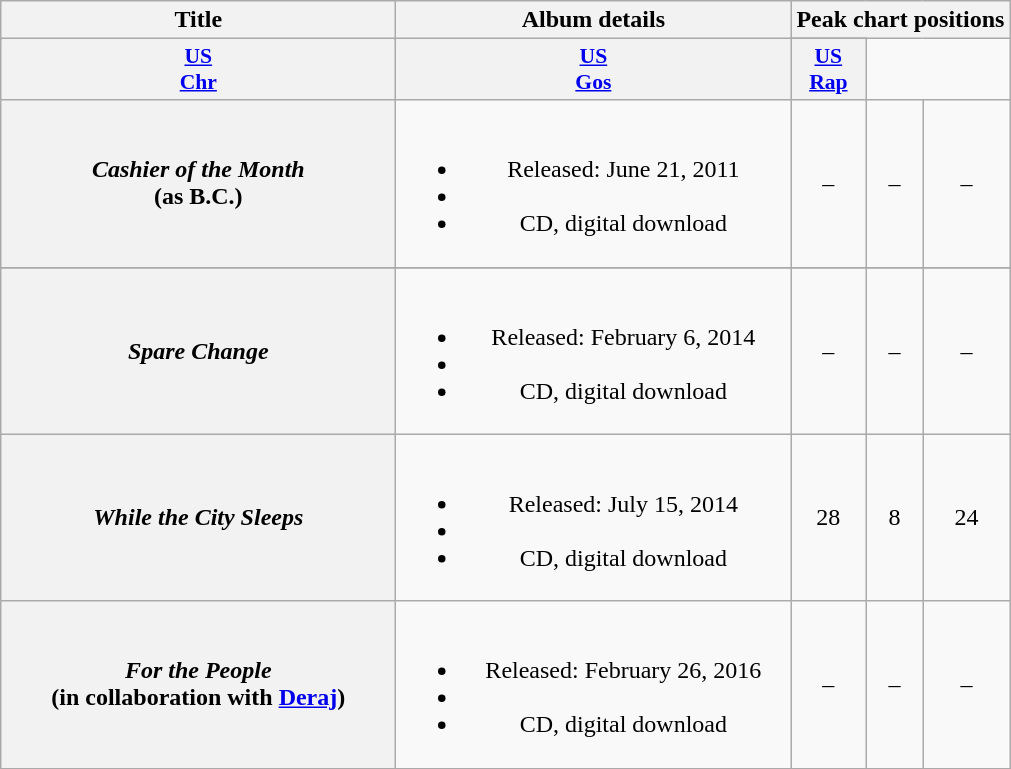<table class="wikitable plainrowheaders" style="text-align:center;">
<tr>
<th scope="col" rowspan="2" style="width:16em;">Title</th>
<th scope="col" rowspan="2" style="width:16em;">Album details</th>
<th scope="col" colspan="3">Peak chart positions</th>
</tr>
<tr>
</tr>
<tr>
<th style="width:3em; font-size:90%"><a href='#'>US<br>Chr</a><br></th>
<th style="width:3em; font-size:90%"><a href='#'>US<br>Gos</a><br></th>
<th style="width:3em; font-size:90%"><a href='#'>US<br>Rap</a><br></th>
</tr>
<tr>
<th scope="row"><em>Cashier of the Month</em><br>(as B.C.)</th>
<td><br><ul><li>Released: June 21, 2011</li><li></li><li>CD, digital download</li></ul></td>
<td>–</td>
<td>–</td>
<td>–</td>
</tr>
<tr>
</tr>
<tr>
<th scope="row"><em>Spare Change</em></th>
<td><br><ul><li>Released: February 6, 2014</li><li></li><li>CD, digital download</li></ul></td>
<td>–</td>
<td>–</td>
<td>–</td>
</tr>
<tr>
<th scope="row"><em>While the City Sleeps</em></th>
<td><br><ul><li>Released: July 15, 2014</li><li></li><li>CD, digital download</li></ul></td>
<td>28</td>
<td>8</td>
<td>24</td>
</tr>
<tr>
<th scope="row"><em>For the People</em><br>(in collaboration with <a href='#'>Deraj</a>)</th>
<td><br><ul><li>Released: February 26, 2016</li><li></li><li>CD, digital download</li></ul></td>
<td>–</td>
<td>–</td>
<td>–</td>
</tr>
<tr>
</tr>
</table>
